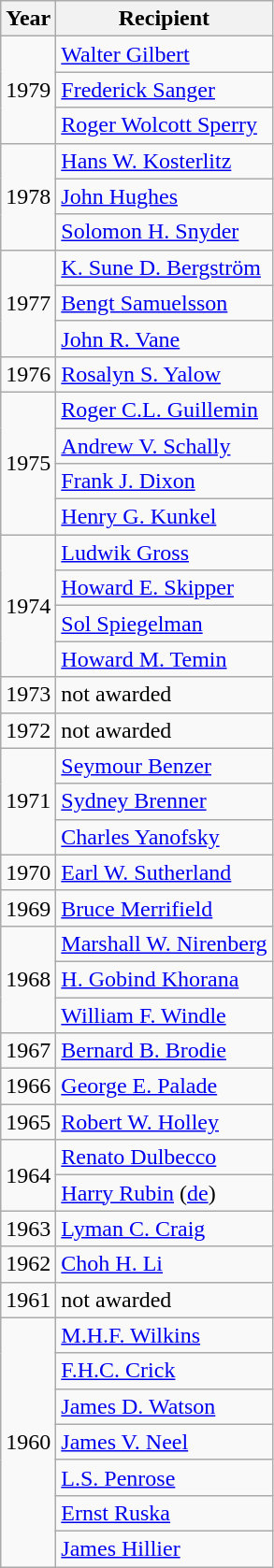<table class="wikitable" style="display:inline-table;">
<tr>
<th>Year</th>
<th>Recipient</th>
</tr>
<tr>
<td Rowspan="3">1979</td>
<td><a href='#'>Walter Gilbert</a></td>
</tr>
<tr>
<td><a href='#'>Frederick Sanger</a></td>
</tr>
<tr>
<td><a href='#'>Roger Wolcott Sperry</a></td>
</tr>
<tr>
<td Rowspan="3">1978</td>
<td><a href='#'>Hans W. Kosterlitz</a></td>
</tr>
<tr>
<td><a href='#'>John Hughes</a></td>
</tr>
<tr>
<td><a href='#'>Solomon H. Snyder</a></td>
</tr>
<tr>
<td Rowspan="3">1977</td>
<td><a href='#'>K. Sune D. Bergström</a></td>
</tr>
<tr>
<td><a href='#'>Bengt Samuelsson</a></td>
</tr>
<tr>
<td><a href='#'>John R. Vane</a></td>
</tr>
<tr>
<td Rowspan="1">1976</td>
<td><a href='#'>Rosalyn S. Yalow</a></td>
</tr>
<tr>
<td Rowspan="4">1975</td>
<td><a href='#'>Roger C.L. Guillemin</a></td>
</tr>
<tr>
<td><a href='#'>Andrew V. Schally</a></td>
</tr>
<tr>
<td><a href='#'>Frank J. Dixon</a></td>
</tr>
<tr>
<td><a href='#'>Henry G. Kunkel</a></td>
</tr>
<tr>
<td Rowspan="4">1974</td>
<td><a href='#'>Ludwik Gross</a></td>
</tr>
<tr>
<td><a href='#'>Howard E. Skipper</a></td>
</tr>
<tr>
<td><a href='#'>Sol Spiegelman</a></td>
</tr>
<tr>
<td><a href='#'>Howard M. Temin</a></td>
</tr>
<tr>
<td Rowspan="1">1973</td>
<td>not awarded  </td>
</tr>
<tr>
<td Rowspan="1">1972</td>
<td>not awarded  </td>
</tr>
<tr>
<td Rowspan="3">1971</td>
<td><a href='#'>Seymour Benzer</a></td>
</tr>
<tr>
<td><a href='#'>Sydney Brenner</a></td>
</tr>
<tr>
<td><a href='#'>Charles Yanofsky</a></td>
</tr>
<tr>
<td Rowspan="1">1970</td>
<td><a href='#'>Earl W. Sutherland</a></td>
</tr>
<tr>
<td Rowspan="1">1969</td>
<td><a href='#'>Bruce Merrifield</a></td>
</tr>
<tr>
<td Rowspan="3">1968</td>
<td><a href='#'>Marshall W. Nirenberg</a></td>
</tr>
<tr>
<td><a href='#'>H. Gobind Khorana</a></td>
</tr>
<tr>
<td><a href='#'>William F. Windle</a></td>
</tr>
<tr>
<td Rowspan="1">1967</td>
<td><a href='#'>Bernard B. Brodie</a></td>
</tr>
<tr>
<td Rowspan="1">1966</td>
<td><a href='#'>George E. Palade</a></td>
</tr>
<tr>
<td Rowspan="1">1965</td>
<td><a href='#'>Robert W. Holley</a></td>
</tr>
<tr>
<td Rowspan="2">1964</td>
<td><a href='#'>Renato Dulbecco</a></td>
</tr>
<tr>
<td><a href='#'>Harry Rubin</a> (<a href='#'>de</a>)</td>
</tr>
<tr>
<td Rowspan="1">1963</td>
<td><a href='#'>Lyman C. Craig</a></td>
</tr>
<tr>
<td Rowspan="1">1962</td>
<td><a href='#'>Choh H. Li</a></td>
</tr>
<tr>
<td Rowspan="1">1961</td>
<td>not awarded  </td>
</tr>
<tr>
<td Rowspan="7">1960</td>
<td><a href='#'>M.H.F. Wilkins</a></td>
</tr>
<tr>
<td><a href='#'>F.H.C. Crick</a></td>
</tr>
<tr>
<td><a href='#'>James D. Watson</a></td>
</tr>
<tr>
<td><a href='#'>James V. Neel</a></td>
</tr>
<tr>
<td><a href='#'>L.S. Penrose</a></td>
</tr>
<tr>
<td><a href='#'>Ernst Ruska</a></td>
</tr>
<tr>
<td><a href='#'>James Hillier</a></td>
</tr>
</table>
